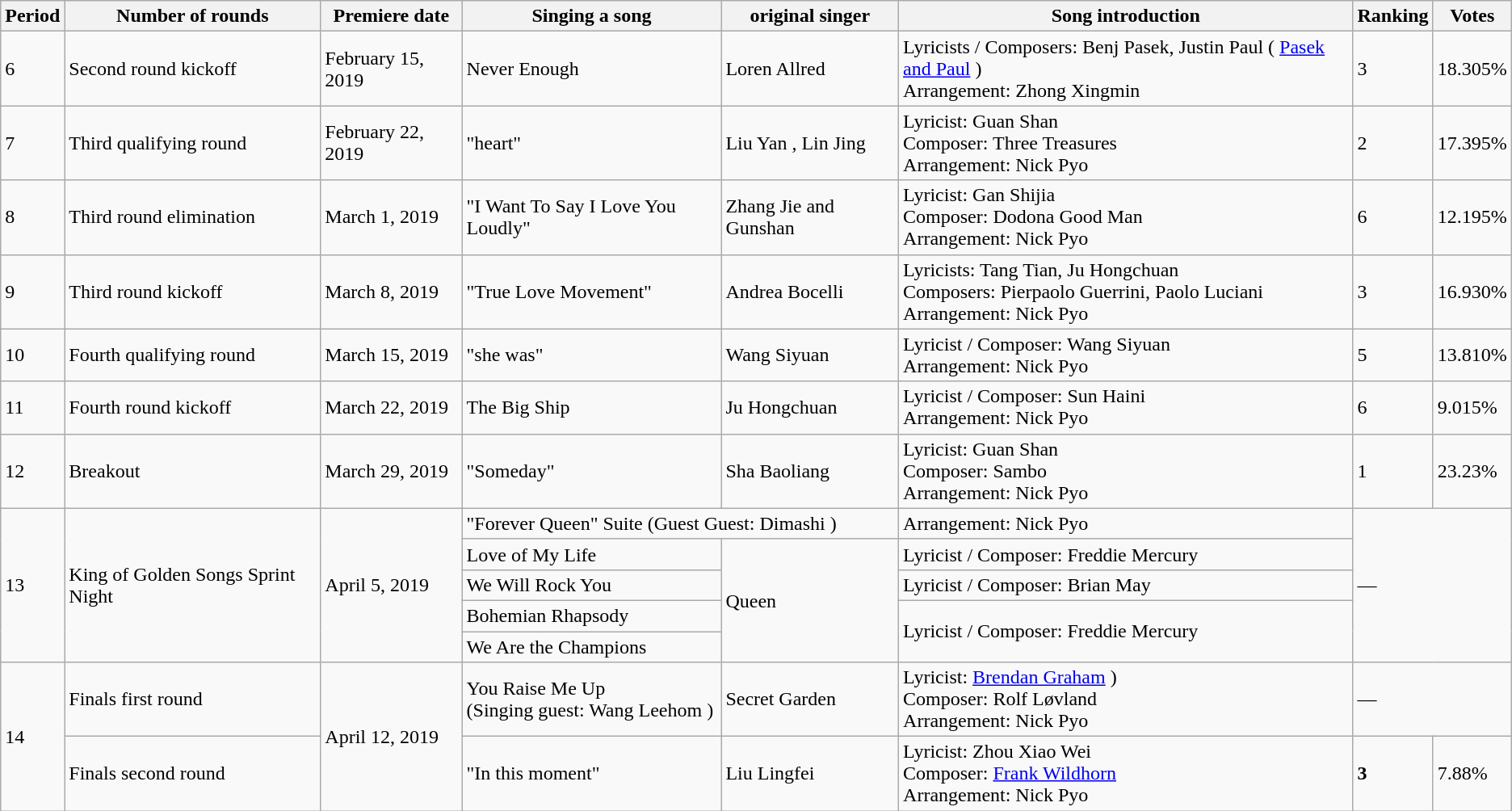<table class="wikitable">
<tr>
<th>Period</th>
<th>Number of rounds</th>
<th>Premiere date</th>
<th>Singing a song</th>
<th>original singer</th>
<th>Song introduction</th>
<th>Ranking</th>
<th>Votes</th>
</tr>
<tr>
<td>6</td>
<td>Second round kickoff</td>
<td>February 15, 2019</td>
<td>Never Enough</td>
<td>Loren Allred</td>
<td>Lyricists / Composers: Benj Pasek, Justin Paul (  <a href='#'>Pasek and Paul</a> )<br>Arrangement: Zhong Xingmin</td>
<td>3</td>
<td>18.305%</td>
</tr>
<tr>
<td>7</td>
<td>Third qualifying round</td>
<td>February 22, 2019</td>
<td>"heart"</td>
<td>Liu Yan , Lin Jing</td>
<td>Lyricist: Guan Shan<br>Composer: Three Treasures<br>Arrangement: Nick Pyo</td>
<td>2</td>
<td>17.395%</td>
</tr>
<tr>
<td>8</td>
<td>Third round elimination</td>
<td>March 1, 2019</td>
<td>"I Want To Say I Love You Loudly"</td>
<td>Zhang Jie and Gunshan</td>
<td>Lyricist: Gan Shijia<br>Composer: Dodona Good Man<br>Arrangement: Nick Pyo</td>
<td>6</td>
<td>12.195%</td>
</tr>
<tr>
<td>9</td>
<td>Third round kickoff</td>
<td>March 8, 2019</td>
<td>"True Love Movement"</td>
<td>Andrea Bocelli</td>
<td>Lyricists: Tang Tian, Ju Hongchuan<br>Composers: Pierpaolo Guerrini, Paolo Luciani<br>Arrangement: Nick Pyo</td>
<td>3</td>
<td>16.930%</td>
</tr>
<tr>
<td>10</td>
<td>Fourth qualifying round</td>
<td>March 15, 2019</td>
<td>"she was"</td>
<td>Wang Siyuan</td>
<td>Lyricist / Composer: Wang Siyuan<br>Arrangement: Nick Pyo</td>
<td>5</td>
<td>13.810%</td>
</tr>
<tr>
<td>11</td>
<td>Fourth round kickoff</td>
<td>March 22, 2019</td>
<td>The Big Ship</td>
<td>Ju Hongchuan</td>
<td>Lyricist / Composer: Sun Haini<br>Arrangement: Nick Pyo</td>
<td>6</td>
<td>9.015%</td>
</tr>
<tr>
<td>12</td>
<td>Breakout</td>
<td>March 29, 2019</td>
<td>"Someday"</td>
<td>Sha Baoliang</td>
<td>Lyricist: Guan Shan<br>Composer: Sambo<br>Arrangement: Nick Pyo</td>
<td>1</td>
<td>23.23%</td>
</tr>
<tr>
<td rowspan="5">13</td>
<td rowspan="5">King of Golden Songs Sprint Night</td>
<td rowspan="5">April 5, 2019</td>
<td colspan="2">"Forever Queen" Suite (Guest Guest: Dimashi )</td>
<td>Arrangement: Nick Pyo</td>
<td colspan="2" rowspan="5">—</td>
</tr>
<tr>
<td>Love of My Life</td>
<td rowspan="4">Queen</td>
<td>Lyricist / Composer: Freddie Mercury</td>
</tr>
<tr>
<td>We Will Rock You</td>
<td>Lyricist / Composer: Brian May</td>
</tr>
<tr>
<td>Bohemian Rhapsody</td>
<td rowspan="2">Lyricist / Composer: Freddie Mercury</td>
</tr>
<tr>
<td>We Are the Champions</td>
</tr>
<tr>
<td rowspan="2">14</td>
<td>Finals first round</td>
<td rowspan="2">April 12, 2019</td>
<td>You Raise Me Up<br>(Singing guest: Wang Leehom )</td>
<td>Secret Garden</td>
<td>Lyricist: <a href='#'>Brendan Graham</a> )<br>Composer: Rolf Løvland<br>Arrangement: Nick Pyo</td>
<td colspan="2">—</td>
</tr>
<tr>
<td>Finals second round</td>
<td>"In this moment"</td>
<td>Liu Lingfei</td>
<td>Lyricist: Zhou Xiao Wei<br>Composer: <a href='#'>Frank Wildhorn</a><br>Arrangement: Nick Pyo</td>
<td><strong>3</strong></td>
<td>7.88%</td>
</tr>
</table>
